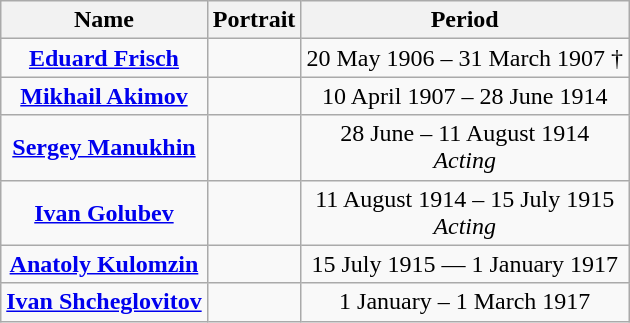<table class="wikitable" style="text-align:center">
<tr>
<th>Name</th>
<th>Portrait</th>
<th>Period</th>
</tr>
<tr>
<td><strong><a href='#'>Eduard Frisch</a></strong></td>
<td></td>
<td>20 May 1906 – 31 March 1907 †</td>
</tr>
<tr>
<td><strong><a href='#'>Mikhail Akimov</a></strong></td>
<td></td>
<td>10 April 1907 – 28 June 1914</td>
</tr>
<tr>
<td><strong><a href='#'>Sergey Manukhin</a></strong></td>
<td></td>
<td>28 June – 11 August 1914<br><em>Acting</em></td>
</tr>
<tr>
<td><strong><a href='#'>Ivan Golubev</a></strong></td>
<td></td>
<td>11 August 1914 – 15 July 1915<br><em>Acting</em></td>
</tr>
<tr>
<td><strong><a href='#'>Anatoly Kulomzin</a></strong></td>
<td></td>
<td>15 July 1915 — 1 January 1917</td>
</tr>
<tr>
<td><strong><a href='#'>Ivan Shcheglovitov</a></strong></td>
<td></td>
<td>1 January – 1 March 1917</td>
</tr>
</table>
